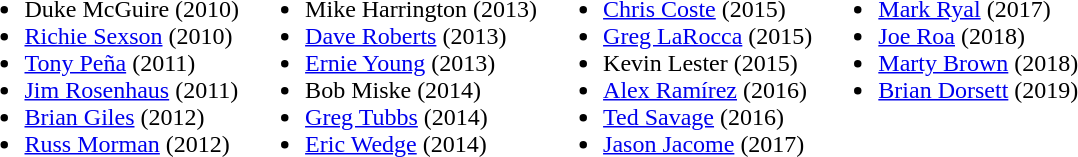<table>
<tr>
<td valign="top"><br><ul><li>Duke McGuire (2010)</li><li><a href='#'>Richie Sexson</a> (2010)</li><li><a href='#'>Tony Peña</a> (2011)</li><li><a href='#'>Jim Rosenhaus</a> (2011)</li><li><a href='#'>Brian Giles</a> (2012)</li><li><a href='#'>Russ Morman</a> (2012)</li></ul></td>
<td valign="top"><br><ul><li>Mike Harrington (2013)</li><li><a href='#'>Dave Roberts</a> (2013)</li><li><a href='#'>Ernie Young</a> (2013)</li><li>Bob Miske (2014)</li><li><a href='#'>Greg Tubbs</a> (2014)</li><li><a href='#'>Eric Wedge</a> (2014)</li></ul></td>
<td valign="top"><br><ul><li><a href='#'>Chris Coste</a> (2015)</li><li><a href='#'>Greg LaRocca</a> (2015)</li><li>Kevin Lester (2015)</li><li><a href='#'>Alex Ramírez</a> (2016)</li><li><a href='#'>Ted Savage</a> (2016)</li><li><a href='#'>Jason Jacome</a> (2017)</li></ul></td>
<td valign="top"><br><ul><li><a href='#'>Mark Ryal</a> (2017)</li><li><a href='#'>Joe Roa</a> (2018)</li><li><a href='#'>Marty Brown</a> (2018)</li><li><a href='#'>Brian Dorsett</a> (2019)</li></ul></td>
</tr>
</table>
